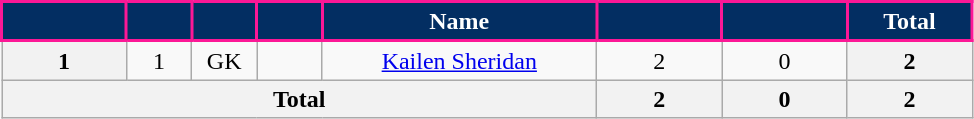<table class="wikitable sortable" style="text-align:center;">
<tr>
<th style="background:#032E62; color:white; border:2px solid #FC1896; width:75px;" scope="col"></th>
<th style="background:#032E62; color:white; border:2px solid #FC1896; width:35px;" scope="col"></th>
<th style="background:#032E62; color:white; border:2px solid #FC1896; width:35px;" scope="col"></th>
<th style="background:#032E62; color:white; border:2px solid #FC1896; width:35px;" scope="col"></th>
<th style="background:#032E62; color:white; border:2px solid #FC1896; width:175px;" scope="col">Name</th>
<th style="background:#032E62; color:white; border:2px solid #FC1896; width:75px;" scope="col"></th>
<th style="background:#032E62; color:white; border:2px solid #FC1896; width:75px;" scope="col"></th>
<th style="background:#032E62; color:white; border:2px solid #FC1896; width:75px;" scope="col">Total</th>
</tr>
<tr>
<th scope="row">1</th>
<td>1</td>
<td>GK</td>
<td></td>
<td><a href='#'>Kailen Sheridan</a></td>
<td>2</td>
<td>0</td>
<th>2</th>
</tr>
<tr>
<th colspan="5">Total</th>
<th>2</th>
<th>0</th>
<th>2</th>
</tr>
</table>
